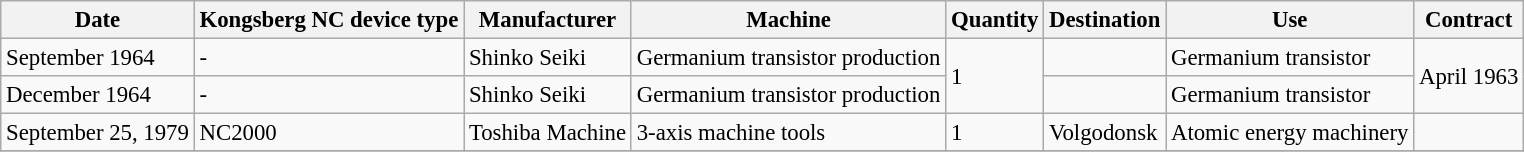<table class="wikitable" style="font-size: 95%;">
<tr>
<th>Date</th>
<th>Kongsberg NC device type</th>
<th>Manufacturer</th>
<th>Machine</th>
<th>Quantity</th>
<th>Destination</th>
<th>Use</th>
<th>Contract</th>
</tr>
<tr>
<td>September 1964</td>
<td>-</td>
<td>Shinko Seiki</td>
<td>Germanium transistor production</td>
<td rowspan="2">1</td>
<td></td>
<td>Germanium transistor</td>
<td rowspan="2">April 1963</td>
</tr>
<tr>
<td>December 1964</td>
<td>-</td>
<td>Shinko Seiki</td>
<td>Germanium transistor production</td>
<td></td>
<td>Germanium transistor</td>
</tr>
<tr>
<td>September 25, 1979</td>
<td>NC2000</td>
<td>Toshiba Machine</td>
<td>3-axis machine tools</td>
<td>1</td>
<td>Volgodonsk</td>
<td>Atomic energy machinery</td>
<td></td>
</tr>
<tr>
</tr>
</table>
